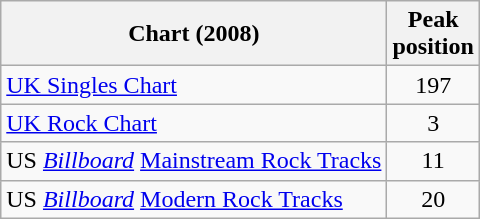<table class="wikitable sortable">
<tr>
<th>Chart (2008)</th>
<th>Peak<br>position</th>
</tr>
<tr>
<td><a href='#'>UK Singles Chart</a></td>
<td align="center">197</td>
</tr>
<tr>
<td><a href='#'>UK Rock Chart</a></td>
<td align="center">3</td>
</tr>
<tr>
<td>US <em><a href='#'>Billboard</a></em> <a href='#'>Mainstream Rock Tracks</a></td>
<td align="center">11</td>
</tr>
<tr>
<td>US <em><a href='#'>Billboard</a></em> <a href='#'>Modern Rock Tracks</a></td>
<td align="center">20</td>
</tr>
</table>
